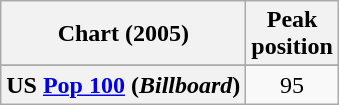<table class="wikitable plainrowheaders sortable">
<tr>
<th>Chart (2005)</th>
<th>Peak<br>position</th>
</tr>
<tr>
</tr>
<tr>
</tr>
<tr>
<th scope="row">US <a href='#'>Pop 100</a> (<em>Billboard</em>)</th>
<td style="text-align:center;">95</td>
</tr>
</table>
